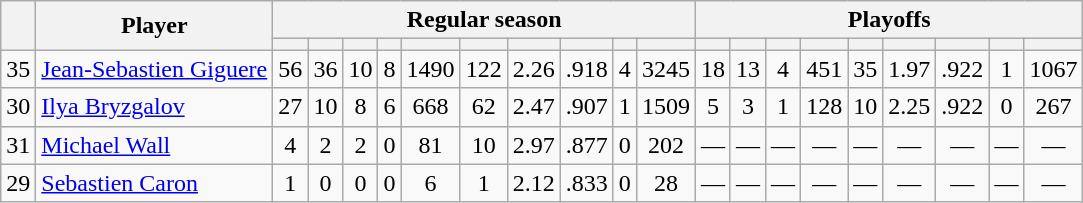<table class="wikitable plainrowheaders" style="text-align:center;">
<tr>
<th scope="col" rowspan="2"></th>
<th scope="col" rowspan="2">Player</th>
<th scope=colgroup colspan=10>Regular season</th>
<th scope=colgroup colspan=9>Playoffs</th>
</tr>
<tr>
<th scope="col"></th>
<th scope="col"></th>
<th scope="col"></th>
<th scope="col"></th>
<th scope="col"></th>
<th scope="col"></th>
<th scope="col"></th>
<th scope="col"></th>
<th scope="col"></th>
<th scope="col"></th>
<th scope="col"></th>
<th scope="col"></th>
<th scope="col"></th>
<th scope="col"></th>
<th scope="col"></th>
<th scope="col"></th>
<th scope="col"></th>
<th scope="col"></th>
<th scope="col"></th>
</tr>
<tr>
<td scope="row">35</td>
<td align="left"><a href='#'>Jean-Sebastien Giguere</a></td>
<td>56</td>
<td>36</td>
<td>10</td>
<td>8</td>
<td>1490</td>
<td>122</td>
<td>2.26</td>
<td>.918</td>
<td>4</td>
<td>3245</td>
<td>18</td>
<td>13</td>
<td>4</td>
<td>451</td>
<td>35</td>
<td>1.97</td>
<td>.922</td>
<td>1</td>
<td>1067</td>
</tr>
<tr>
<td scope="row">30</td>
<td align="left"><a href='#'>Ilya Bryzgalov</a></td>
<td>27</td>
<td>10</td>
<td>8</td>
<td>6</td>
<td>668</td>
<td>62</td>
<td>2.47</td>
<td>.907</td>
<td>1</td>
<td>1509</td>
<td>5</td>
<td>3</td>
<td>1</td>
<td>128</td>
<td>10</td>
<td>2.25</td>
<td>.922</td>
<td>0</td>
<td>267</td>
</tr>
<tr>
<td scope="row">31</td>
<td align="left"><a href='#'>Michael Wall</a></td>
<td>4</td>
<td>2</td>
<td>2</td>
<td>0</td>
<td>81</td>
<td>10</td>
<td>2.97</td>
<td>.877</td>
<td>0</td>
<td>202</td>
<td>—</td>
<td>—</td>
<td>—</td>
<td>—</td>
<td>—</td>
<td>—</td>
<td>—</td>
<td>—</td>
<td>—</td>
</tr>
<tr>
<td scope="row">29</td>
<td align="left"><a href='#'>Sebastien Caron</a></td>
<td>1</td>
<td>0</td>
<td>0</td>
<td>0</td>
<td>6</td>
<td>1</td>
<td>2.12</td>
<td>.833</td>
<td>0</td>
<td>28</td>
<td>—</td>
<td>—</td>
<td>—</td>
<td>—</td>
<td>—</td>
<td>—</td>
<td>—</td>
<td>—</td>
<td>—</td>
</tr>
</table>
